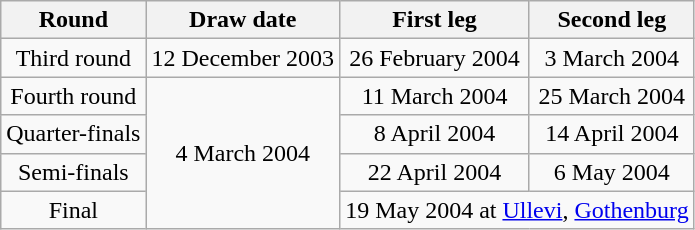<table class="wikitable" style="text-align:center">
<tr>
<th>Round</th>
<th>Draw date</th>
<th>First leg</th>
<th>Second leg</th>
</tr>
<tr>
<td>Third round</td>
<td>12 December 2003</td>
<td>26 February 2004</td>
<td>3 March 2004</td>
</tr>
<tr>
<td>Fourth round</td>
<td rowspan=4>4 March 2004</td>
<td>11 March 2004</td>
<td>25 March 2004</td>
</tr>
<tr>
<td>Quarter-finals</td>
<td>8 April 2004</td>
<td>14 April 2004</td>
</tr>
<tr>
<td>Semi-finals</td>
<td>22 April 2004</td>
<td>6 May 2004</td>
</tr>
<tr>
<td>Final</td>
<td colspan=2>19 May 2004 at <a href='#'>Ullevi</a>, <a href='#'>Gothenburg</a></td>
</tr>
</table>
